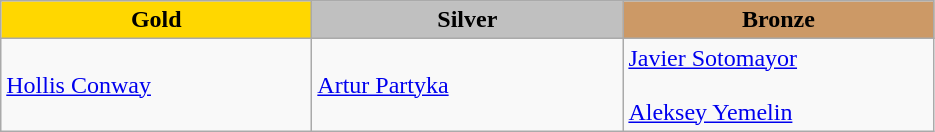<table class="wikitable" style="text-align:left">
<tr align="center">
<td width=200 bgcolor=gold><strong>Gold</strong></td>
<td width=200 bgcolor=silver><strong>Silver</strong></td>
<td width=200 bgcolor=CC9966><strong>Bronze</strong></td>
</tr>
<tr>
<td><a href='#'>Hollis Conway</a><br><em></em></td>
<td><a href='#'>Artur Partyka</a><br><em></em></td>
<td><a href='#'>Javier Sotomayor</a><br><em></em><br><a href='#'>Aleksey Yemelin</a><br><em></em></td>
</tr>
</table>
